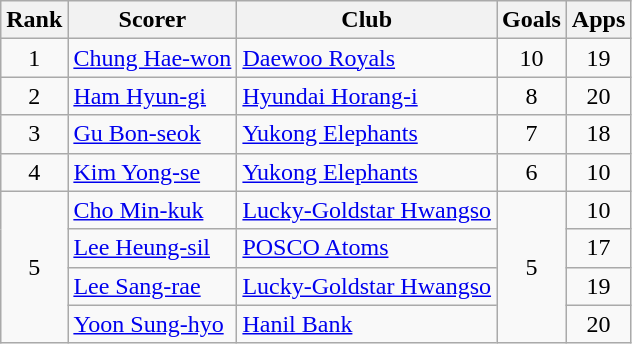<table class="wikitable">
<tr>
<th>Rank</th>
<th>Scorer</th>
<th>Club</th>
<th>Goals</th>
<th>Apps</th>
</tr>
<tr>
<td rowspan=1 align=center>1</td>
<td> <a href='#'>Chung Hae-won</a></td>
<td><a href='#'>Daewoo Royals</a></td>
<td rowspan=1 align=center>10</td>
<td align=center>19</td>
</tr>
<tr>
<td rowspan=1 align=center>2</td>
<td> <a href='#'>Ham Hyun-gi</a></td>
<td><a href='#'>Hyundai Horang-i</a></td>
<td rowspan=1 align=center>8</td>
<td align=center>20</td>
</tr>
<tr>
<td rowspan=1 align=center>3</td>
<td> <a href='#'>Gu Bon-seok</a></td>
<td><a href='#'>Yukong Elephants</a></td>
<td rowspan=1 align=center>7</td>
<td align=center>18</td>
</tr>
<tr>
<td rowspan=1 align=center>4</td>
<td> <a href='#'>Kim Yong-se</a></td>
<td><a href='#'>Yukong Elephants</a></td>
<td rowspan=1 align=center>6</td>
<td align=center>10</td>
</tr>
<tr>
<td rowspan=4 align=center>5</td>
<td> <a href='#'>Cho Min-kuk</a></td>
<td><a href='#'>Lucky-Goldstar Hwangso</a></td>
<td rowspan=4 align=center>5</td>
<td align=center>10</td>
</tr>
<tr>
<td> <a href='#'>Lee Heung-sil</a></td>
<td><a href='#'>POSCO Atoms</a></td>
<td align=center>17</td>
</tr>
<tr>
<td> <a href='#'>Lee Sang-rae</a></td>
<td><a href='#'>Lucky-Goldstar Hwangso</a></td>
<td align=center>19</td>
</tr>
<tr>
<td> <a href='#'>Yoon Sung-hyo</a></td>
<td><a href='#'>Hanil Bank</a></td>
<td align=center>20</td>
</tr>
</table>
